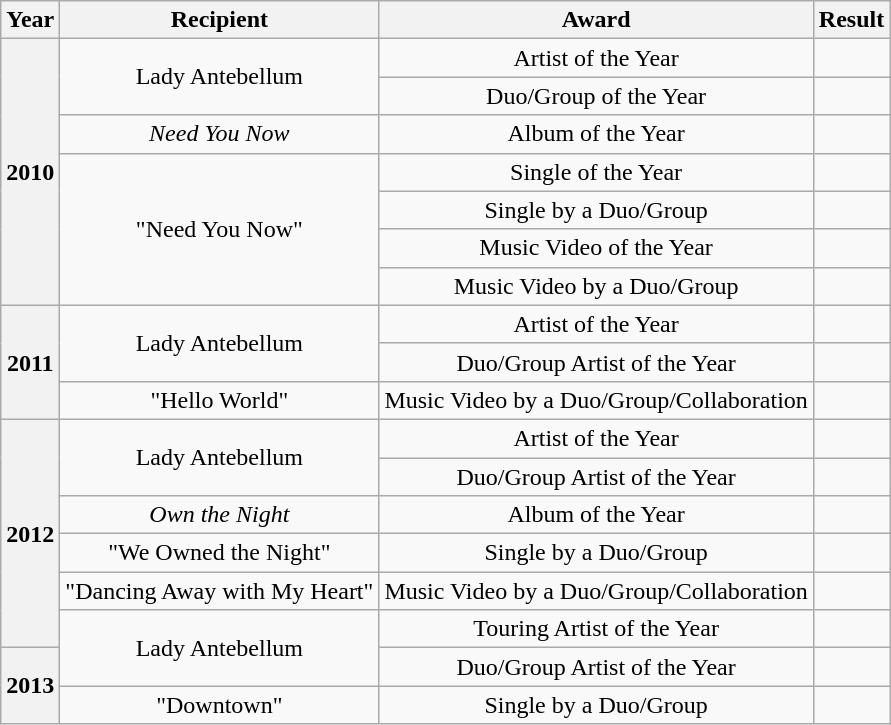<table class="wikitable" style="text-align:center">
<tr>
<th>Year</th>
<th>Recipient</th>
<th>Award</th>
<th>Result</th>
</tr>
<tr>
<th rowspan="7">2010</th>
<td rowspan="2">Lady Antebellum</td>
<td>Artist of the Year</td>
<td></td>
</tr>
<tr>
<td>Duo/Group of the Year</td>
<td></td>
</tr>
<tr>
<td><em>Need You Now</em></td>
<td>Album of the Year</td>
<td></td>
</tr>
<tr>
<td rowspan="4">"Need You Now"</td>
<td>Single of the Year</td>
<td></td>
</tr>
<tr>
<td>Single by a Duo/Group</td>
<td></td>
</tr>
<tr>
<td>Music Video of the Year</td>
<td></td>
</tr>
<tr>
<td>Music Video by a Duo/Group</td>
<td></td>
</tr>
<tr>
<th rowspan="3">2011</th>
<td rowspan="2">Lady Antebellum</td>
<td>Artist of the Year</td>
<td></td>
</tr>
<tr>
<td>Duo/Group Artist of the Year</td>
<td></td>
</tr>
<tr>
<td>"Hello World"</td>
<td>Music Video by a Duo/Group/Collaboration</td>
<td></td>
</tr>
<tr>
<th rowspan="6">2012</th>
<td rowspan="2">Lady Antebellum</td>
<td>Artist of the Year</td>
<td></td>
</tr>
<tr>
<td>Duo/Group Artist of the Year</td>
<td></td>
</tr>
<tr>
<td><em>Own the Night</em></td>
<td>Album of the Year</td>
<td></td>
</tr>
<tr>
<td>"We Owned the Night"</td>
<td>Single by a Duo/Group</td>
<td></td>
</tr>
<tr>
<td>"Dancing Away with My Heart"</td>
<td>Music Video by a Duo/Group/Collaboration</td>
<td></td>
</tr>
<tr>
<td rowspan="2">Lady Antebellum</td>
<td>Touring Artist of the Year</td>
<td></td>
</tr>
<tr>
<th rowspan="2">2013</th>
<td>Duo/Group Artist of the Year</td>
<td></td>
</tr>
<tr>
<td>"Downtown"</td>
<td>Single by a Duo/Group</td>
<td></td>
</tr>
</table>
